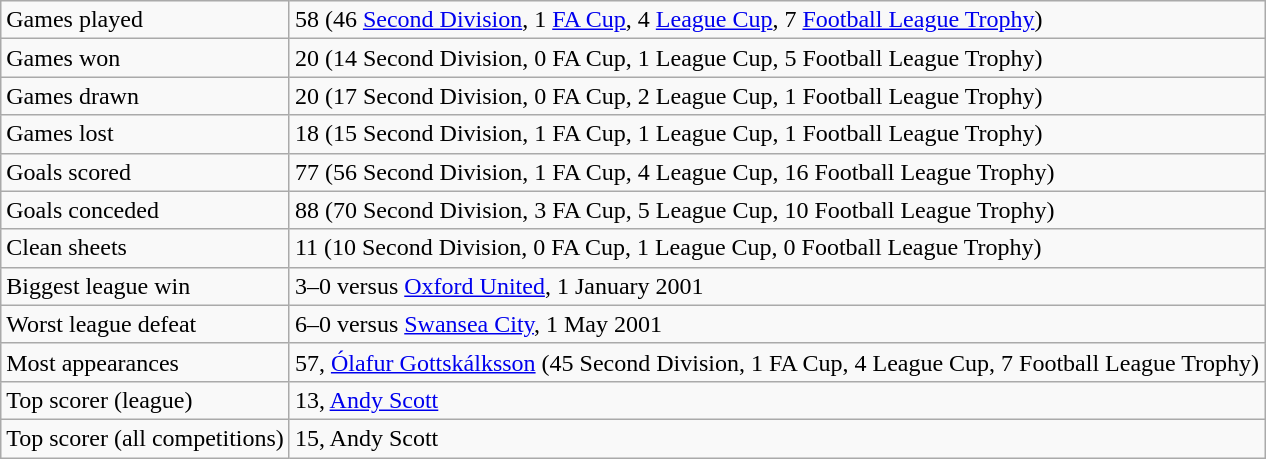<table class="wikitable">
<tr>
<td>Games played</td>
<td>58 (46 <a href='#'>Second Division</a>, 1 <a href='#'>FA Cup</a>, 4 <a href='#'>League Cup</a>, 7 <a href='#'>Football League Trophy</a>)</td>
</tr>
<tr>
<td>Games won</td>
<td>20 (14 Second Division, 0 FA Cup, 1 League Cup, 5 Football League Trophy)</td>
</tr>
<tr>
<td>Games drawn</td>
<td>20 (17 Second Division, 0 FA Cup, 2 League Cup, 1 Football League Trophy)</td>
</tr>
<tr>
<td>Games lost</td>
<td>18 (15 Second Division, 1 FA Cup, 1 League Cup, 1 Football League Trophy)</td>
</tr>
<tr>
<td>Goals scored</td>
<td>77 (56 Second Division, 1 FA Cup, 4 League Cup, 16 Football League Trophy)</td>
</tr>
<tr>
<td>Goals conceded</td>
<td>88 (70 Second Division, 3 FA Cup, 5 League Cup, 10 Football League Trophy)</td>
</tr>
<tr>
<td>Clean sheets</td>
<td>11 (10 Second Division, 0 FA Cup, 1 League Cup, 0 Football League Trophy)</td>
</tr>
<tr>
<td>Biggest league win</td>
<td>3–0 versus <a href='#'>Oxford United</a>, 1 January 2001</td>
</tr>
<tr>
<td>Worst league defeat</td>
<td>6–0 versus <a href='#'>Swansea City</a>, 1 May 2001</td>
</tr>
<tr>
<td>Most appearances</td>
<td>57, <a href='#'>Ólafur Gottskálksson</a> (45 Second Division, 1 FA Cup, 4 League Cup, 7 Football League Trophy)</td>
</tr>
<tr>
<td>Top scorer (league)</td>
<td>13, <a href='#'>Andy Scott</a></td>
</tr>
<tr>
<td>Top scorer (all competitions)</td>
<td>15, Andy Scott</td>
</tr>
</table>
